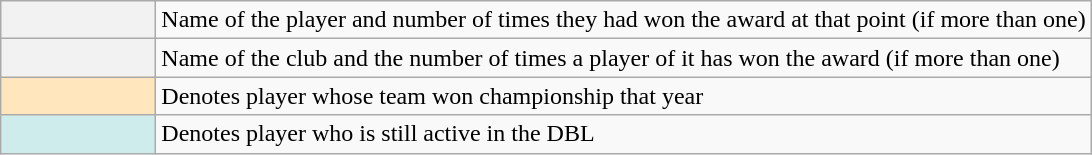<table class="wikitable plainrowheaders">
<tr>
<th scope="row"></th>
<td>Name of the player and number of times they had won the award at that point (if more than one)</td>
</tr>
<tr>
<th scope="row"></th>
<td>Name of the club and the number of times a player of it has won the award (if more than one)</td>
</tr>
<tr>
<td style="background-color:#FFE6BD; border:1px solid #aaaaaa; width:6em"></td>
<td>Denotes player whose team won championship that year</td>
</tr>
<tr>
<th scope="row" style="background:#cfecec;"></th>
<td>Denotes player who is still active in the DBL</td>
</tr>
</table>
